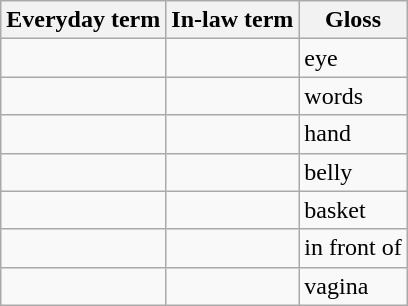<table class="wikitable">
<tr>
<th>Everyday term</th>
<th>In-law term</th>
<th>Gloss</th>
</tr>
<tr>
<td></td>
<td></td>
<td>eye</td>
</tr>
<tr>
<td></td>
<td></td>
<td>words</td>
</tr>
<tr>
<td></td>
<td></td>
<td>hand</td>
</tr>
<tr>
<td></td>
<td></td>
<td>belly</td>
</tr>
<tr>
<td></td>
<td></td>
<td>basket</td>
</tr>
<tr>
<td></td>
<td></td>
<td>in front of</td>
</tr>
<tr>
<td></td>
<td></td>
<td>vagina</td>
</tr>
</table>
